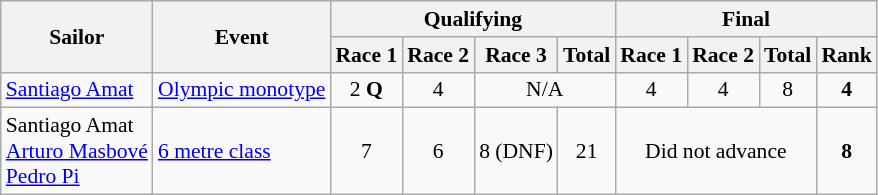<table class=wikitable style="font-size:90%">
<tr>
<th rowspan=2>Sailor</th>
<th rowspan=2>Event</th>
<th colspan=4>Qualifying</th>
<th colspan=4>Final</th>
</tr>
<tr>
<th>Race 1</th>
<th>Race 2</th>
<th>Race 3</th>
<th>Total</th>
<th>Race 1</th>
<th>Race 2</th>
<th>Total</th>
<th>Rank</th>
</tr>
<tr>
<td><a href='#'>Santiago Amat</a></td>
<td><a href='#'>Olympic monotype</a></td>
<td align=center>2 <strong>Q</strong></td>
<td align=center>4</td>
<td align=center colspan=2>N/A</td>
<td align=center>4</td>
<td align=center>4</td>
<td align=center>8</td>
<td align=center><strong>4</strong></td>
</tr>
<tr>
<td>Santiago Amat <br> <a href='#'>Arturo Masbové</a> <br> <a href='#'>Pedro Pi</a></td>
<td><a href='#'>6 metre class</a></td>
<td align=center>7</td>
<td align=center>6</td>
<td align=center>8 (DNF)</td>
<td align=center>21</td>
<td align=center colspan=3>Did not advance</td>
<td align=center><strong>8</strong></td>
</tr>
</table>
